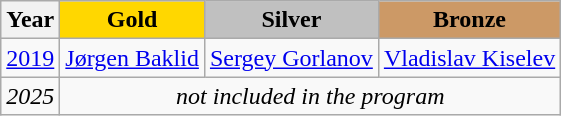<table class="wikitable">
<tr>
<th>Year</th>
<td align=center bgcolor=gold><strong>Gold</strong></td>
<td align=center bgcolor=silver><strong>Silver</strong></td>
<td align=center bgcolor=cc9966><strong>Bronze</strong></td>
</tr>
<tr>
<td><a href='#'>2019</a></td>
<td> <a href='#'>Jørgen Baklid</a></td>
<td> <a href='#'>Sergey Gorlanov</a></td>
<td> <a href='#'>Vladislav Kiselev</a></td>
</tr>
<tr>
<td><em>2025</em></td>
<td colspan=3 align=center><em>not included in the program</em></td>
</tr>
</table>
